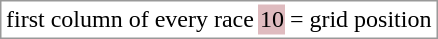<table border="0" style="border: 1px solid #999; background-color:#FFFFFF; text-align:center">
<tr>
<td>first column of every race</td>
<td style="background:#DFBBBF;">10</td>
<td>= grid position</td>
</tr>
</table>
